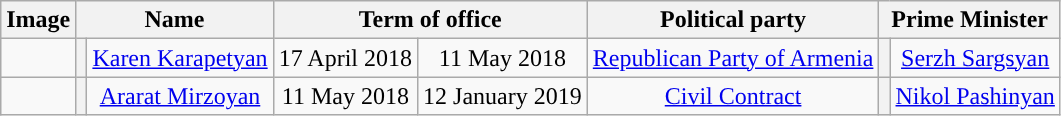<table class="wikitable" style="text-align:center">
<tr>
<th>Image</th>
<th colspan="2">Name</th>
<th colspan="2">Term of office</th>
<th>Political party</th>
<th colspan="2">Prime Minister</th>
</tr>
<tr>
<td></td>
<th style="background:"></th>
<td><a href='#'>Karen Karapetyan</a></td>
<td>17 April 2018</td>
<td>11 May 2018</td>
<td><a href='#'>Republican Party of Armenia</a></td>
<th rowspan="1" style="background:"></th>
<td rowspan="1"><a href='#'>Serzh Sargsyan</a><br></td>
</tr>
<tr>
<td></td>
<th style="background:"></th>
<td><a href='#'>Ararat Mirzoyan</a></td>
<td>11 May 2018</td>
<td>12 January 2019</td>
<td><a href='#'>Civil Contract</a></td>
<th rowspan="1" style="background:"></th>
<td rowspan="1"><a href='#'>Nikol Pashinyan</a><br></td>
</tr>
</table>
